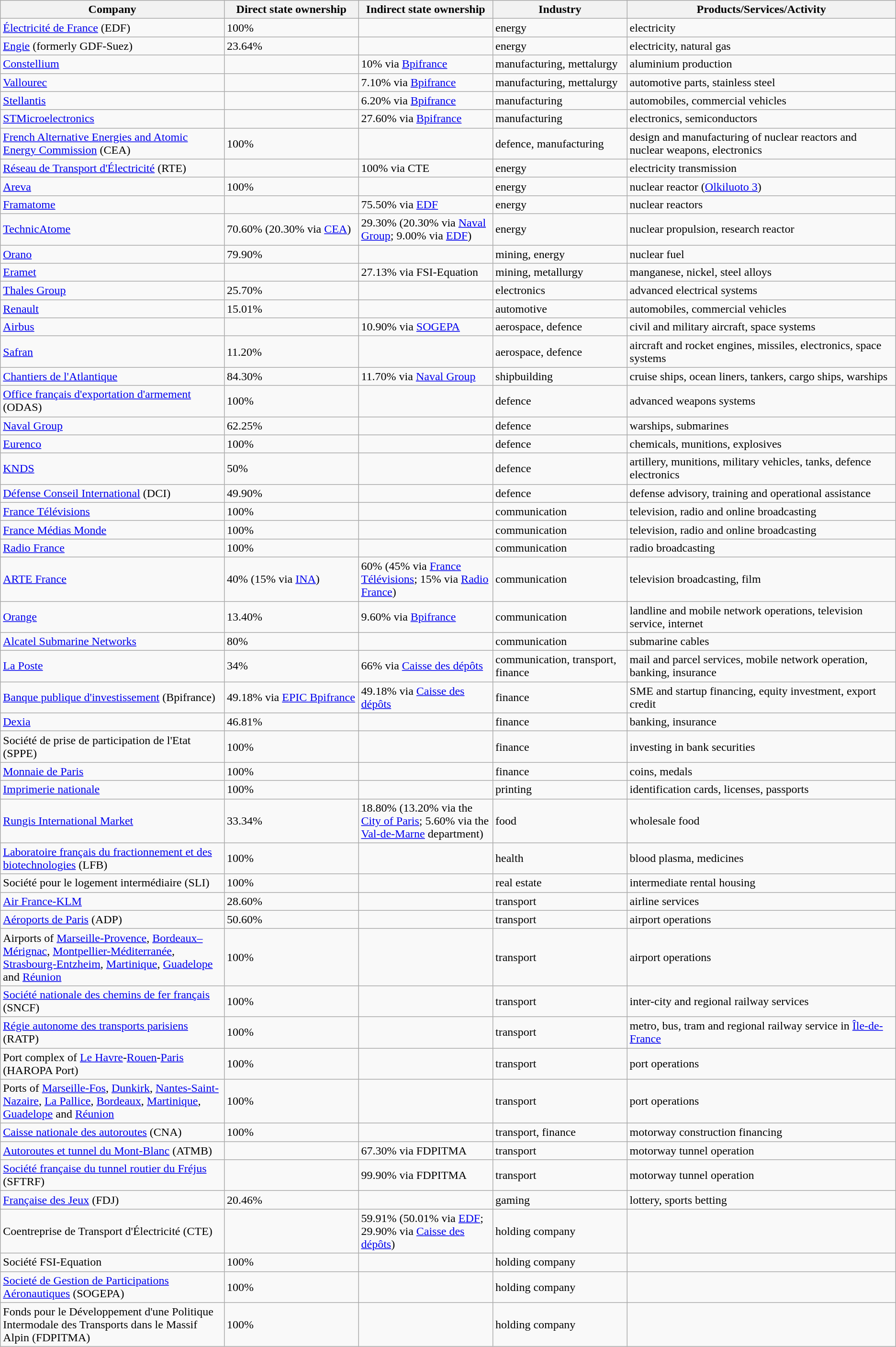<table class="wikitable sortable plainrowheaders" style="text-align: left;">
<tr>
<th scope="col" style="width: 25%;">Company</th>
<th scope="col" style="width: 15%;">Direct state ownership</th>
<th scope="col" style="width: 15%;">Indirect state ownership</th>
<th scope="col" style="width: 15%;">Industry</th>
<th scope="col" style="width: 30%;">Products/Services/Activity</th>
</tr>
<tr>
<td><a href='#'>Électricité de France</a> (EDF)</td>
<td>100%</td>
<td></td>
<td>energy</td>
<td>electricity</td>
</tr>
<tr>
<td><a href='#'>Engie</a> (formerly GDF-Suez)</td>
<td>23.64%</td>
<td></td>
<td>energy</td>
<td>electricity, natural gas</td>
</tr>
<tr>
<td><a href='#'>Constellium</a></td>
<td></td>
<td>10% via <a href='#'>Bpifrance</a></td>
<td>manufacturing, mettalurgy</td>
<td>aluminium production</td>
</tr>
<tr>
<td><a href='#'>Vallourec</a></td>
<td></td>
<td>7.10% via <a href='#'>Bpifrance</a></td>
<td>manufacturing, mettalurgy</td>
<td>automotive parts, stainless steel</td>
</tr>
<tr>
<td><a href='#'>Stellantis</a></td>
<td></td>
<td>6.20% via <a href='#'>Bpifrance</a></td>
<td>manufacturing</td>
<td>automobiles, commercial vehicles</td>
</tr>
<tr>
<td><a href='#'>STMicroelectronics</a></td>
<td></td>
<td>27.60% via <a href='#'>Bpifrance</a></td>
<td>manufacturing</td>
<td>electronics, semiconductors</td>
</tr>
<tr>
<td><a href='#'>French Alternative Energies and Atomic Energy Commission</a> (CEA)</td>
<td>100%</td>
<td></td>
<td>defence, manufacturing</td>
<td>design and manufacturing of nuclear reactors and nuclear weapons, electronics</td>
</tr>
<tr>
<td><a href='#'>Réseau de Transport d'Électricité</a> (RTE)</td>
<td></td>
<td>100% via CTE</td>
<td>energy</td>
<td>electricity transmission</td>
</tr>
<tr>
<td><a href='#'>Areva</a></td>
<td>100%</td>
<td></td>
<td>energy</td>
<td>nuclear reactor (<a href='#'>Olkiluoto 3</a>)</td>
</tr>
<tr>
<td><a href='#'>Framatome</a></td>
<td></td>
<td>75.50% via <a href='#'>EDF</a></td>
<td>energy</td>
<td>nuclear reactors</td>
</tr>
<tr>
<td><a href='#'>TechnicAtome</a></td>
<td>70.60% (20.30% via <a href='#'>CEA</a>)</td>
<td>29.30% (20.30% via <a href='#'>Naval Group</a>; 9.00% via <a href='#'>EDF</a>)</td>
<td>energy</td>
<td>nuclear propulsion, research reactor</td>
</tr>
<tr>
<td><a href='#'>Orano</a></td>
<td>79.90%</td>
<td></td>
<td>mining, energy</td>
<td>nuclear fuel</td>
</tr>
<tr>
<td><a href='#'>Eramet</a></td>
<td></td>
<td>27.13% via FSI-Equation</td>
<td>mining, metallurgy</td>
<td>manganese, nickel, steel alloys</td>
</tr>
<tr>
<td><a href='#'>Thales Group</a></td>
<td>25.70%</td>
<td></td>
<td>electronics</td>
<td>advanced electrical systems</td>
</tr>
<tr>
<td><a href='#'>Renault</a></td>
<td>15.01%</td>
<td></td>
<td>automotive</td>
<td>automobiles, commercial vehicles</td>
</tr>
<tr>
<td><a href='#'>Airbus</a></td>
<td></td>
<td>10.90% via <a href='#'>SOGEPA</a></td>
<td>aerospace, defence</td>
<td>civil and military aircraft, space systems</td>
</tr>
<tr>
<td><a href='#'>Safran</a></td>
<td>11.20%</td>
<td></td>
<td>aerospace, defence</td>
<td>aircraft and rocket engines, missiles, electronics, space systems</td>
</tr>
<tr>
<td><a href='#'>Chantiers de l'Atlantique</a></td>
<td>84.30%</td>
<td>11.70% via <a href='#'>Naval Group</a></td>
<td>shipbuilding</td>
<td>cruise ships, ocean liners, tankers, cargo ships, warships</td>
</tr>
<tr>
<td><a href='#'>Office français d'exportation d'armement</a> (ODAS)</td>
<td>100%</td>
<td></td>
<td>defence</td>
<td>advanced weapons systems</td>
</tr>
<tr>
<td><a href='#'>Naval Group</a></td>
<td>62.25%</td>
<td></td>
<td>defence</td>
<td>warships, submarines</td>
</tr>
<tr>
<td><a href='#'>Eurenco</a></td>
<td>100%</td>
<td></td>
<td>defence</td>
<td>chemicals, munitions, explosives</td>
</tr>
<tr>
<td><a href='#'>KNDS</a></td>
<td>50%</td>
<td></td>
<td>defence</td>
<td>artillery, munitions, military vehicles, tanks, defence electronics</td>
</tr>
<tr>
<td><a href='#'>Défense Conseil International</a> (DCI)</td>
<td>49.90%</td>
<td></td>
<td>defence</td>
<td>defense advisory, training and operational assistance</td>
</tr>
<tr>
<td><a href='#'>France Télévisions</a></td>
<td>100%</td>
<td></td>
<td>communication</td>
<td>television, radio and online broadcasting</td>
</tr>
<tr>
<td><a href='#'>France Médias Monde</a></td>
<td>100%</td>
<td></td>
<td>communication</td>
<td>television, radio and online broadcasting</td>
</tr>
<tr>
<td><a href='#'>Radio France</a></td>
<td>100%</td>
<td></td>
<td>communication</td>
<td>radio broadcasting</td>
</tr>
<tr>
<td><a href='#'>ARTE France</a></td>
<td>40% (15% via <a href='#'>INA</a>)</td>
<td>60% (45% via <a href='#'>France Télévisions</a>; 15% via <a href='#'>Radio France</a>)</td>
<td>communication</td>
<td>television broadcasting, film</td>
</tr>
<tr>
<td><a href='#'>Orange</a></td>
<td>13.40%</td>
<td>9.60% via <a href='#'>Bpifrance</a></td>
<td>communication</td>
<td>landline and mobile network operations, television service, internet</td>
</tr>
<tr>
<td><a href='#'>Alcatel Submarine Networks</a></td>
<td>80%</td>
<td></td>
<td>communication</td>
<td>submarine cables</td>
</tr>
<tr>
<td><a href='#'>La Poste</a></td>
<td>34%</td>
<td>66% via <a href='#'>Caisse des dépôts</a></td>
<td>communication, transport, finance</td>
<td>mail and parcel services, mobile network operation, banking, insurance</td>
</tr>
<tr>
<td><a href='#'>Banque publique d'investissement</a> (Bpifrance)</td>
<td>49.18% via <a href='#'>EPIC Bpifrance</a></td>
<td>49.18% via <a href='#'>Caisse des dépôts</a></td>
<td>finance</td>
<td>SME and startup financing, equity investment, export credit</td>
</tr>
<tr>
<td><a href='#'>Dexia</a></td>
<td>46.81%</td>
<td></td>
<td>finance</td>
<td>banking, insurance</td>
</tr>
<tr>
<td>Société de prise de participation de l'Etat (SPPE)</td>
<td>100%</td>
<td></td>
<td>finance</td>
<td>investing in bank securities</td>
</tr>
<tr>
<td><a href='#'>Monnaie de Paris</a></td>
<td>100%</td>
<td></td>
<td>finance</td>
<td>coins, medals</td>
</tr>
<tr>
<td><a href='#'>Imprimerie nationale</a></td>
<td>100%</td>
<td></td>
<td>printing</td>
<td>identification cards, licenses, passports</td>
</tr>
<tr>
<td><a href='#'>Rungis International Market</a></td>
<td>33.34%</td>
<td>18.80% (13.20% via the <a href='#'>City of Paris</a>; 5.60% via the <a href='#'>Val-de-Marne</a> department)</td>
<td>food</td>
<td>wholesale food</td>
</tr>
<tr>
<td><a href='#'>Laboratoire français du fractionnement et des biotechnologies</a> (LFB)</td>
<td>100%</td>
<td></td>
<td>health</td>
<td>blood plasma, medicines</td>
</tr>
<tr>
<td>Société pour le logement intermédiaire (SLI)</td>
<td>100%</td>
<td></td>
<td>real estate</td>
<td>intermediate rental housing</td>
</tr>
<tr>
<td><a href='#'>Air France-KLM</a></td>
<td>28.60%</td>
<td></td>
<td>transport</td>
<td>airline services</td>
</tr>
<tr>
<td><a href='#'>Aéroports de Paris</a> (ADP)</td>
<td>50.60%</td>
<td></td>
<td>transport</td>
<td>airport operations</td>
</tr>
<tr>
<td>Airports of <a href='#'>Marseille-Provence</a>, <a href='#'>Bordeaux–Mérignac</a>, <a href='#'>Montpellier-Méditerranée</a>, <a href='#'>Strasbourg-Entzheim</a>, <a href='#'>Martinique</a>, <a href='#'>Guadelope</a> and <a href='#'>Réunion</a></td>
<td>100%</td>
<td></td>
<td>transport</td>
<td>airport operations</td>
</tr>
<tr>
<td><a href='#'>Société nationale des chemins de fer français</a> (SNCF)</td>
<td>100%</td>
<td></td>
<td>transport</td>
<td>inter-city and regional railway services</td>
</tr>
<tr>
<td><a href='#'>Régie autonome des transports parisiens</a> (RATP)</td>
<td>100%</td>
<td></td>
<td>transport</td>
<td>metro, bus, tram and regional railway service in <a href='#'>Île-de-France</a></td>
</tr>
<tr>
<td>Port complex of <a href='#'>Le Havre</a>-<a href='#'>Rouen</a>-<a href='#'>Paris</a> (HAROPA Port)</td>
<td>100%</td>
<td></td>
<td>transport</td>
<td>port operations</td>
</tr>
<tr>
<td>Ports of <a href='#'>Marseille-Fos</a>, <a href='#'>Dunkirk</a>, <a href='#'>Nantes-Saint-Nazaire</a>, <a href='#'>La Pallice</a>, <a href='#'>Bordeaux</a>, <a href='#'>Martinique</a>, <a href='#'>Guadelope</a> and <a href='#'>Réunion</a></td>
<td>100%</td>
<td></td>
<td>transport</td>
<td>port operations</td>
</tr>
<tr>
<td><a href='#'>Caisse nationale des autoroutes</a> (CNA)</td>
<td>100%</td>
<td></td>
<td>transport, finance</td>
<td>motorway construction financing</td>
</tr>
<tr>
<td><a href='#'>Autoroutes et tunnel du Mont-Blanc</a> (ATMB)</td>
<td></td>
<td>67.30% via FDPITMA</td>
<td>transport</td>
<td>motorway tunnel operation</td>
</tr>
<tr>
<td><a href='#'>Société française du tunnel routier du Fréjus</a> (SFTRF)</td>
<td></td>
<td>99.90% via FDPITMA</td>
<td>transport</td>
<td>motorway tunnel operation</td>
</tr>
<tr>
<td><a href='#'>Française des Jeux</a> (FDJ)</td>
<td>20.46%</td>
<td></td>
<td>gaming</td>
<td>lottery, sports betting</td>
</tr>
<tr>
<td>Coentreprise de Transport d'Électricité (CTE)</td>
<td></td>
<td>59.91% (50.01% via <a href='#'>EDF</a>; 29.90% via <a href='#'>Caisse des dépôts</a>)</td>
<td>holding company</td>
<td></td>
</tr>
<tr>
<td>Société FSI-Equation</td>
<td>100%</td>
<td></td>
<td>holding company</td>
<td></td>
</tr>
<tr>
<td><a href='#'>Societé de Gestion de Participations Aéronautiques</a> (SOGEPA)</td>
<td>100%</td>
<td></td>
<td>holding company</td>
<td></td>
</tr>
<tr>
<td>Fonds pour le Développement d'une Politique Intermodale des Transports dans le Massif Alpin (FDPITMA)</td>
<td>100%</td>
<td></td>
<td>holding company</td>
<td></td>
</tr>
</table>
